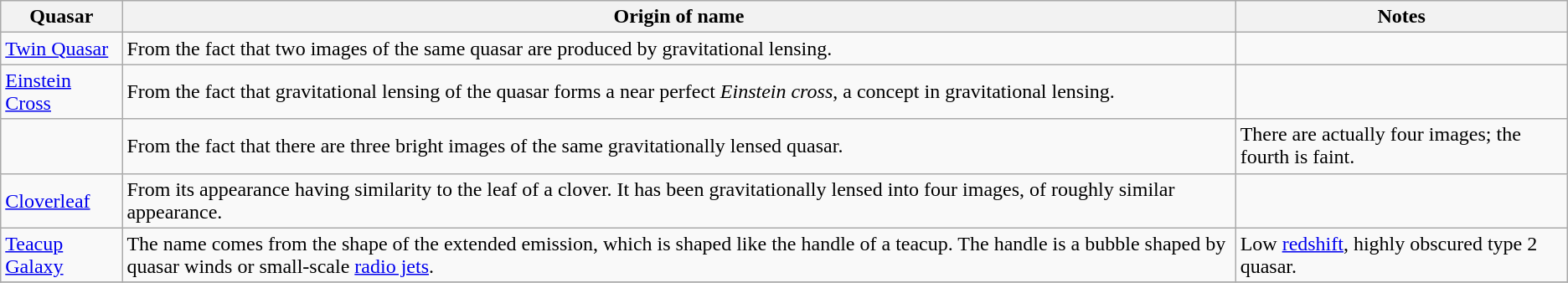<table class="wikitable" border="1">
<tr>
<th>Quasar</th>
<th>Origin of name</th>
<th>Notes</th>
</tr>
<tr>
<td><a href='#'>Twin Quasar</a></td>
<td>From the fact that two images of the same quasar are produced by gravitational lensing.</td>
<td></td>
</tr>
<tr>
<td><a href='#'>Einstein Cross</a></td>
<td>From the fact that gravitational lensing of the quasar forms a near perfect <em>Einstein cross</em>, a concept in gravitational lensing.</td>
<td></td>
</tr>
<tr>
<td></td>
<td>From the fact that there are three bright images of the same gravitationally lensed quasar.</td>
<td>There are actually four images; the fourth is faint.</td>
</tr>
<tr>
<td><a href='#'>Cloverleaf</a></td>
<td>From its appearance having similarity to the leaf of a clover. It has been gravitationally lensed into four images, of roughly similar appearance.</td>
<td></td>
</tr>
<tr>
<td><a href='#'>Teacup Galaxy</a></td>
<td>The name comes from the shape of the extended emission, which is shaped like the handle of a teacup. The handle is a bubble shaped by quasar winds or small-scale <a href='#'>radio jets</a>.</td>
<td>Low <a href='#'>redshift</a>, highly obscured type 2 quasar.</td>
</tr>
<tr>
</tr>
</table>
